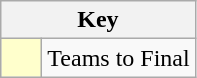<table class="wikitable" style="text-align: center;">
<tr>
<th colspan=2>Key</th>
</tr>
<tr>
<td style="background:#ffffcc; width:20px;"></td>
<td align=left>Teams to Final</td>
</tr>
</table>
